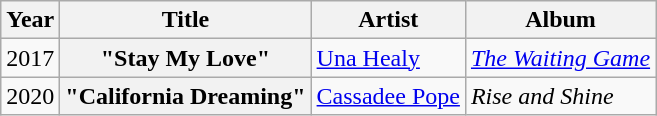<table class="wikitable plainrowheaders">
<tr>
<th scope="col">Year</th>
<th scope="col">Title</th>
<th scope="col">Artist</th>
<th scope="col">Album</th>
</tr>
<tr>
<td>2017</td>
<th scope="row">"Stay My Love"</th>
<td><a href='#'>Una Healy</a></td>
<td><em><a href='#'>The Waiting Game</a></em></td>
</tr>
<tr>
<td>2020</td>
<th scope="row">"California Dreaming"</th>
<td><a href='#'>Cassadee Pope</a></td>
<td><em>Rise and Shine</em></td>
</tr>
</table>
